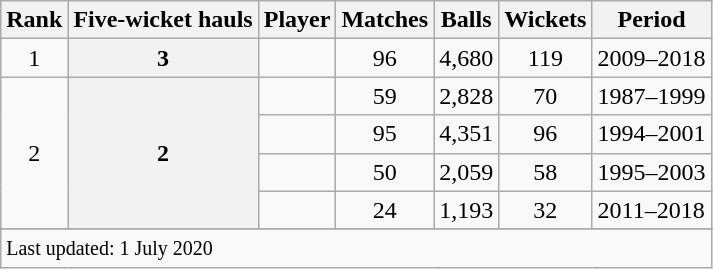<table class="wikitable plainrowheaders sortable">
<tr>
<th scope=col>Rank</th>
<th scope=col>Five-wicket hauls</th>
<th scope=col>Player</th>
<th scope=col>Matches</th>
<th scope=col>Balls</th>
<th scope=col>Wickets</th>
<th scope=col>Period</th>
</tr>
<tr>
<td style="text-align:center">1</td>
<th scope=row style=text-align:center>3</th>
<td></td>
<td style="text-align:center">96</td>
<td style="text-align:center">4,680</td>
<td style="text-align:center">119</td>
<td>2009–2018</td>
</tr>
<tr>
<td style="text-align:center" rowspan=4>2</td>
<th scope=row style=text-align:center rowspan=4>2</th>
<td></td>
<td style="text-align:center">59</td>
<td style="text-align:center">2,828</td>
<td style="text-align:center">70</td>
<td>1987–1999</td>
</tr>
<tr>
<td></td>
<td style="text-align:center">95</td>
<td style="text-align:center">4,351</td>
<td style="text-align:center">96</td>
<td>1994–2001</td>
</tr>
<tr>
<td></td>
<td style="text-align:center">50</td>
<td style="text-align:center">2,059</td>
<td style="text-align:center">58</td>
<td>1995–2003</td>
</tr>
<tr>
<td></td>
<td style="text-align:center">24</td>
<td style="text-align:center">1,193</td>
<td style="text-align:center">32</td>
<td>2011–2018</td>
</tr>
<tr>
</tr>
<tr class=sortbottom>
<td colspan=7><small>Last updated: 1 July 2020</small></td>
</tr>
</table>
